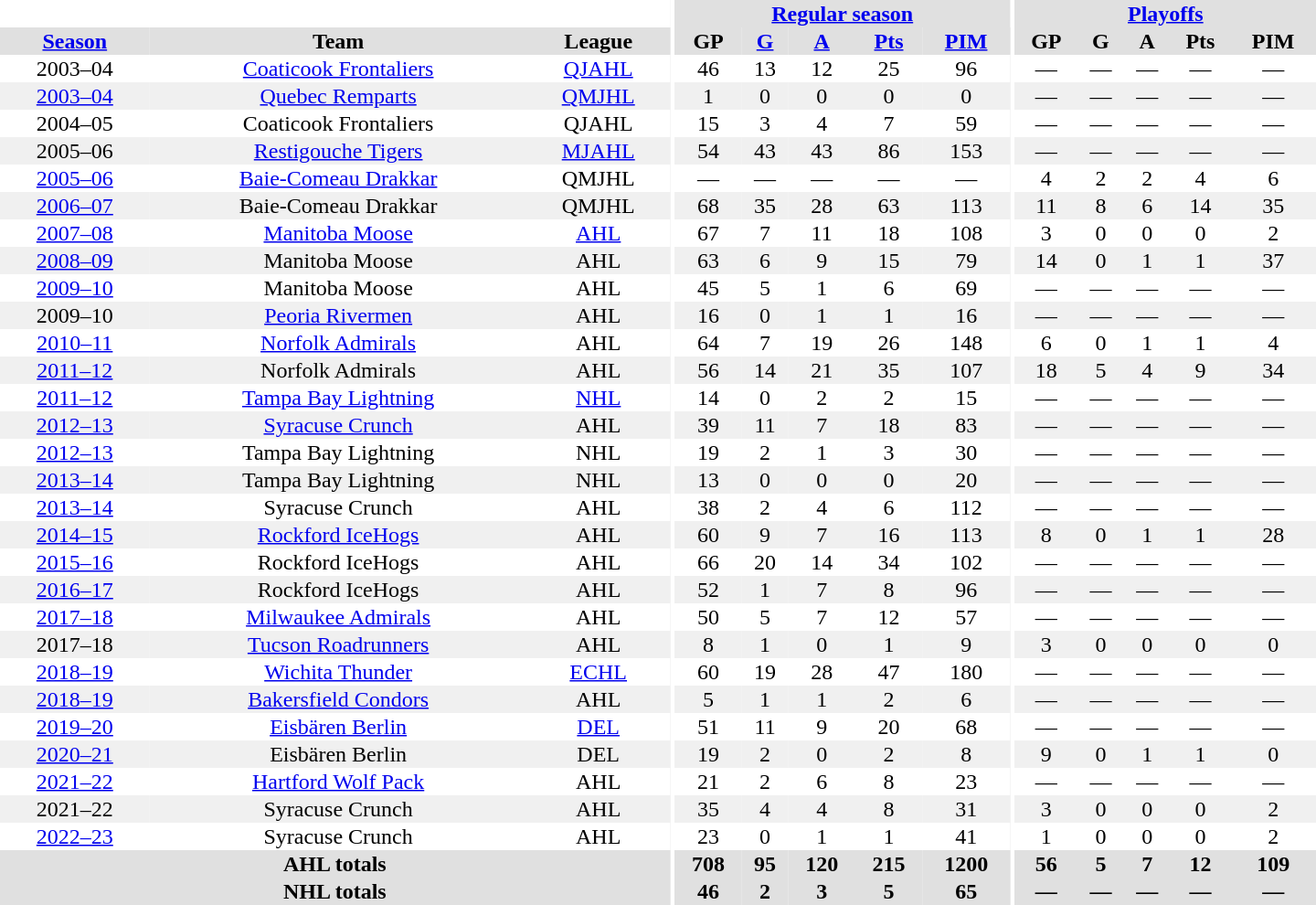<table border="0" cellpadding="1" cellspacing="0" style="text-align:center; width:60em">
<tr bgcolor="#e0e0e0">
<th colspan="3" bgcolor="#ffffff"></th>
<th rowspan="99" bgcolor="#ffffff"></th>
<th colspan="5"><a href='#'>Regular season</a></th>
<th rowspan="99" bgcolor="#ffffff"></th>
<th colspan="5"><a href='#'>Playoffs</a></th>
</tr>
<tr bgcolor="#e0e0e0">
<th><a href='#'>Season</a></th>
<th>Team</th>
<th>League</th>
<th>GP</th>
<th><a href='#'>G</a></th>
<th><a href='#'>A</a></th>
<th><a href='#'>Pts</a></th>
<th><a href='#'>PIM</a></th>
<th>GP</th>
<th>G</th>
<th>A</th>
<th>Pts</th>
<th>PIM</th>
</tr>
<tr>
<td>2003–04</td>
<td><a href='#'>Coaticook Frontaliers</a></td>
<td><a href='#'>QJAHL</a></td>
<td>46</td>
<td>13</td>
<td>12</td>
<td>25</td>
<td>96</td>
<td>—</td>
<td>—</td>
<td>—</td>
<td>—</td>
<td>—</td>
</tr>
<tr bgcolor="#f0f0f0">
<td><a href='#'>2003–04</a></td>
<td><a href='#'>Quebec Remparts</a></td>
<td><a href='#'>QMJHL</a></td>
<td>1</td>
<td>0</td>
<td>0</td>
<td>0</td>
<td>0</td>
<td>—</td>
<td>—</td>
<td>—</td>
<td>—</td>
<td>—</td>
</tr>
<tr>
<td>2004–05</td>
<td>Coaticook Frontaliers</td>
<td>QJAHL</td>
<td>15</td>
<td>3</td>
<td>4</td>
<td>7</td>
<td>59</td>
<td>—</td>
<td>—</td>
<td>—</td>
<td>—</td>
<td>—</td>
</tr>
<tr bgcolor="#f0f0f0">
<td>2005–06</td>
<td><a href='#'>Restigouche Tigers</a></td>
<td><a href='#'>MJAHL</a></td>
<td>54</td>
<td>43</td>
<td>43</td>
<td>86</td>
<td>153</td>
<td>—</td>
<td>—</td>
<td>—</td>
<td>—</td>
<td>—</td>
</tr>
<tr>
<td><a href='#'>2005–06</a></td>
<td><a href='#'>Baie-Comeau Drakkar</a></td>
<td>QMJHL</td>
<td>—</td>
<td>—</td>
<td>—</td>
<td>—</td>
<td>—</td>
<td>4</td>
<td>2</td>
<td>2</td>
<td>4</td>
<td>6</td>
</tr>
<tr bgcolor="#f0f0f0">
<td><a href='#'>2006–07</a></td>
<td>Baie-Comeau Drakkar</td>
<td>QMJHL</td>
<td>68</td>
<td>35</td>
<td>28</td>
<td>63</td>
<td>113</td>
<td>11</td>
<td>8</td>
<td>6</td>
<td>14</td>
<td>35</td>
</tr>
<tr>
<td><a href='#'>2007–08</a></td>
<td><a href='#'>Manitoba Moose</a></td>
<td><a href='#'>AHL</a></td>
<td>67</td>
<td>7</td>
<td>11</td>
<td>18</td>
<td>108</td>
<td>3</td>
<td>0</td>
<td>0</td>
<td>0</td>
<td>2</td>
</tr>
<tr bgcolor="#f0f0f0">
<td><a href='#'>2008–09</a></td>
<td>Manitoba Moose</td>
<td>AHL</td>
<td>63</td>
<td>6</td>
<td>9</td>
<td>15</td>
<td>79</td>
<td>14</td>
<td>0</td>
<td>1</td>
<td>1</td>
<td>37</td>
</tr>
<tr>
<td><a href='#'>2009–10</a></td>
<td>Manitoba Moose</td>
<td>AHL</td>
<td>45</td>
<td>5</td>
<td>1</td>
<td>6</td>
<td>69</td>
<td>—</td>
<td>—</td>
<td>—</td>
<td>—</td>
<td>—</td>
</tr>
<tr bgcolor="#f0f0f0">
<td>2009–10</td>
<td><a href='#'>Peoria Rivermen</a></td>
<td>AHL</td>
<td>16</td>
<td>0</td>
<td>1</td>
<td>1</td>
<td>16</td>
<td>—</td>
<td>—</td>
<td>—</td>
<td>—</td>
<td>—</td>
</tr>
<tr>
<td><a href='#'>2010–11</a></td>
<td><a href='#'>Norfolk Admirals</a></td>
<td>AHL</td>
<td>64</td>
<td>7</td>
<td>19</td>
<td>26</td>
<td>148</td>
<td>6</td>
<td>0</td>
<td>1</td>
<td>1</td>
<td>4</td>
</tr>
<tr bgcolor="#f0f0f0">
<td><a href='#'>2011–12</a></td>
<td>Norfolk Admirals</td>
<td>AHL</td>
<td>56</td>
<td>14</td>
<td>21</td>
<td>35</td>
<td>107</td>
<td>18</td>
<td>5</td>
<td>4</td>
<td>9</td>
<td>34</td>
</tr>
<tr>
<td><a href='#'>2011–12</a></td>
<td><a href='#'>Tampa Bay Lightning</a></td>
<td><a href='#'>NHL</a></td>
<td>14</td>
<td>0</td>
<td>2</td>
<td>2</td>
<td>15</td>
<td>—</td>
<td>—</td>
<td>—</td>
<td>—</td>
<td>—</td>
</tr>
<tr bgcolor="#f0f0f0">
<td><a href='#'>2012–13</a></td>
<td><a href='#'>Syracuse Crunch</a></td>
<td>AHL</td>
<td>39</td>
<td>11</td>
<td>7</td>
<td>18</td>
<td>83</td>
<td>—</td>
<td>—</td>
<td>—</td>
<td>—</td>
<td>—</td>
</tr>
<tr>
<td><a href='#'>2012–13</a></td>
<td>Tampa Bay Lightning</td>
<td>NHL</td>
<td>19</td>
<td>2</td>
<td>1</td>
<td>3</td>
<td>30</td>
<td>—</td>
<td>—</td>
<td>—</td>
<td>—</td>
<td>—</td>
</tr>
<tr bgcolor="#f0f0f0">
<td><a href='#'>2013–14</a></td>
<td>Tampa Bay Lightning</td>
<td>NHL</td>
<td>13</td>
<td>0</td>
<td>0</td>
<td>0</td>
<td>20</td>
<td>—</td>
<td>—</td>
<td>—</td>
<td>—</td>
<td>—</td>
</tr>
<tr>
<td><a href='#'>2013–14</a></td>
<td>Syracuse Crunch</td>
<td>AHL</td>
<td>38</td>
<td>2</td>
<td>4</td>
<td>6</td>
<td>112</td>
<td>—</td>
<td>—</td>
<td>—</td>
<td>—</td>
<td>—</td>
</tr>
<tr bgcolor="#f0f0f0">
<td><a href='#'>2014–15</a></td>
<td><a href='#'>Rockford IceHogs</a></td>
<td>AHL</td>
<td>60</td>
<td>9</td>
<td>7</td>
<td>16</td>
<td>113</td>
<td>8</td>
<td>0</td>
<td>1</td>
<td>1</td>
<td>28</td>
</tr>
<tr>
<td><a href='#'>2015–16</a></td>
<td>Rockford IceHogs</td>
<td>AHL</td>
<td>66</td>
<td>20</td>
<td>14</td>
<td>34</td>
<td>102</td>
<td>—</td>
<td>—</td>
<td>—</td>
<td>—</td>
<td>—</td>
</tr>
<tr bgcolor="#f0f0f0">
<td><a href='#'>2016–17</a></td>
<td>Rockford IceHogs</td>
<td>AHL</td>
<td>52</td>
<td>1</td>
<td>7</td>
<td>8</td>
<td>96</td>
<td>—</td>
<td>—</td>
<td>—</td>
<td>—</td>
<td>—</td>
</tr>
<tr>
<td><a href='#'>2017–18</a></td>
<td><a href='#'>Milwaukee Admirals</a></td>
<td>AHL</td>
<td>50</td>
<td>5</td>
<td>7</td>
<td>12</td>
<td>57</td>
<td>—</td>
<td>—</td>
<td>—</td>
<td>—</td>
<td>—</td>
</tr>
<tr bgcolor="#f0f0f0">
<td>2017–18</td>
<td><a href='#'>Tucson Roadrunners</a></td>
<td>AHL</td>
<td>8</td>
<td>1</td>
<td>0</td>
<td>1</td>
<td>9</td>
<td>3</td>
<td>0</td>
<td>0</td>
<td>0</td>
<td>0</td>
</tr>
<tr>
<td><a href='#'>2018–19</a></td>
<td><a href='#'>Wichita Thunder</a></td>
<td><a href='#'>ECHL</a></td>
<td>60</td>
<td>19</td>
<td>28</td>
<td>47</td>
<td>180</td>
<td>—</td>
<td>—</td>
<td>—</td>
<td>—</td>
<td>—</td>
</tr>
<tr bgcolor="#f0f0f0">
<td><a href='#'>2018–19</a></td>
<td><a href='#'>Bakersfield Condors</a></td>
<td>AHL</td>
<td>5</td>
<td>1</td>
<td>1</td>
<td>2</td>
<td>6</td>
<td>—</td>
<td>—</td>
<td>—</td>
<td>—</td>
<td>—</td>
</tr>
<tr>
<td><a href='#'>2019–20</a></td>
<td><a href='#'>Eisbären Berlin</a></td>
<td><a href='#'>DEL</a></td>
<td>51</td>
<td>11</td>
<td>9</td>
<td>20</td>
<td>68</td>
<td>—</td>
<td>—</td>
<td>—</td>
<td>—</td>
<td>—</td>
</tr>
<tr bgcolor="#f0f0f0">
<td><a href='#'>2020–21</a></td>
<td>Eisbären Berlin</td>
<td>DEL</td>
<td>19</td>
<td>2</td>
<td>0</td>
<td>2</td>
<td>8</td>
<td>9</td>
<td>0</td>
<td>1</td>
<td>1</td>
<td>0</td>
</tr>
<tr>
<td><a href='#'>2021–22</a></td>
<td><a href='#'>Hartford Wolf Pack</a></td>
<td>AHL</td>
<td>21</td>
<td>2</td>
<td>6</td>
<td>8</td>
<td>23</td>
<td>—</td>
<td>—</td>
<td>—</td>
<td>—</td>
<td>—</td>
</tr>
<tr bgcolor="#f0f0f0">
<td>2021–22</td>
<td>Syracuse Crunch</td>
<td>AHL</td>
<td>35</td>
<td>4</td>
<td>4</td>
<td>8</td>
<td>31</td>
<td>3</td>
<td>0</td>
<td>0</td>
<td>0</td>
<td>2</td>
</tr>
<tr>
<td><a href='#'>2022–23</a></td>
<td>Syracuse Crunch</td>
<td>AHL</td>
<td>23</td>
<td>0</td>
<td>1</td>
<td>1</td>
<td>41</td>
<td>1</td>
<td>0</td>
<td>0</td>
<td>0</td>
<td>2</td>
</tr>
<tr bgcolor="#e0e0e0">
<th colspan="3">AHL totals</th>
<th>708</th>
<th>95</th>
<th>120</th>
<th>215</th>
<th>1200</th>
<th>56</th>
<th>5</th>
<th>7</th>
<th>12</th>
<th>109</th>
</tr>
<tr bgcolor="#e0e0e0">
<th colspan="3">NHL totals</th>
<th>46</th>
<th>2</th>
<th>3</th>
<th>5</th>
<th>65</th>
<th>—</th>
<th>—</th>
<th>—</th>
<th>—</th>
<th>—</th>
</tr>
</table>
